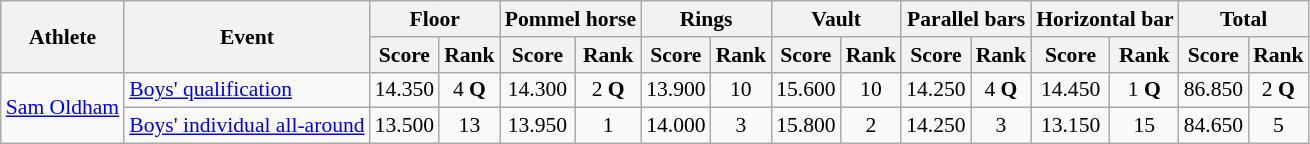<table class="wikitable" border="1" style="font-size:90%">
<tr>
<th rowspan=2>Athlete</th>
<th rowspan=2>Event</th>
<th colspan=2>Floor</th>
<th colspan=2>Pommel horse</th>
<th colspan=2>Rings</th>
<th colspan=2>Vault</th>
<th colspan=2>Parallel bars</th>
<th colspan=2>Horizontal bar</th>
<th colspan=2>Total</th>
</tr>
<tr>
<th>Score</th>
<th>Rank</th>
<th>Score</th>
<th>Rank</th>
<th>Score</th>
<th>Rank</th>
<th>Score</th>
<th>Rank</th>
<th>Score</th>
<th>Rank</th>
<th>Score</th>
<th>Rank</th>
<th>Score</th>
<th>Rank</th>
</tr>
<tr>
<td rowspan=2><a href='#'>Sam Oldham</a></td>
<td><a href='#'>Boys' qualification</a></td>
<td align=center>14.350</td>
<td align=center>4 <strong>Q</strong></td>
<td align=center>14.300</td>
<td align=center>2 <strong>Q</strong></td>
<td align=center>13.900</td>
<td align=center>10</td>
<td align=center>15.600</td>
<td align=center>10</td>
<td align=center>14.250</td>
<td align=center>4 <strong>Q</strong></td>
<td align=center>14.450</td>
<td align=center>1 <strong>Q</strong></td>
<td align=center>86.850</td>
<td align=center>2 <strong>Q</strong></td>
</tr>
<tr>
<td><a href='#'>Boys' individual all-around</a></td>
<td align=center>13.500</td>
<td align=center>13</td>
<td align=center>13.950</td>
<td align=center>1</td>
<td align=center>14.000</td>
<td align=center>3</td>
<td align=center>15.800</td>
<td align=center>2</td>
<td align=center>14.250</td>
<td align=center>3</td>
<td align=center>13.150</td>
<td align=center>15</td>
<td align=center>84.650</td>
<td align=center>5</td>
</tr>
</table>
